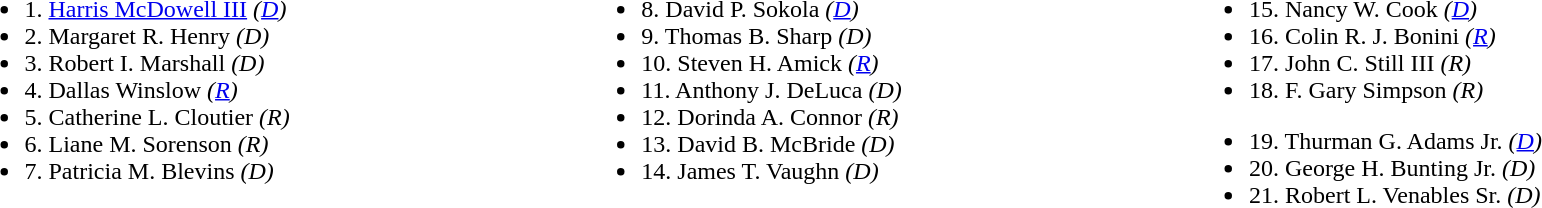<table width=100%>
<tr valign=top>
<td><br><ul><li>1. <a href='#'>Harris McDowell III</a> <em>(<a href='#'>D</a>)</em></li><li>2. Margaret R. Henry <em>(D)</em></li><li>3. Robert I. Marshall <em>(D)</em></li><li>4. Dallas Winslow <em>(<a href='#'>R</a>)</em></li><li>5. Catherine L. Cloutier <em>(R)</em></li><li>6. Liane M. Sorenson <em>(R)</em></li><li>7. Patricia M. Blevins <em>(D)</em></li></ul></td>
<td><br><ul><li>8. David P. Sokola <em>(<a href='#'>D</a>)</em></li><li>9. Thomas B. Sharp <em>(D)</em></li><li>10. Steven H. Amick <em>(<a href='#'>R</a>)</em></li><li>11. Anthony J. DeLuca <em>(D)</em></li><li>12. Dorinda A. Connor <em>(R)</em></li><li>13. David B. McBride <em>(D)</em></li><li>14. James T. Vaughn <em>(D)</em></li></ul></td>
<td><br><ul><li>15. Nancy W. Cook <em>(<a href='#'>D</a>)</em></li><li>16. Colin R. J. Bonini <em>(<a href='#'>R</a>)</em></li><li>17. John C. Still III <em>(R)</em></li><li>18. F. Gary Simpson <em>(R)</em></li></ul><ul><li>19. Thurman G. Adams Jr. <em>(<a href='#'>D</a>)</em></li><li>20. George H. Bunting Jr. <em>(D)</em></li><li>21. Robert L. Venables Sr. <em>(D)</em></li></ul></td>
</tr>
</table>
